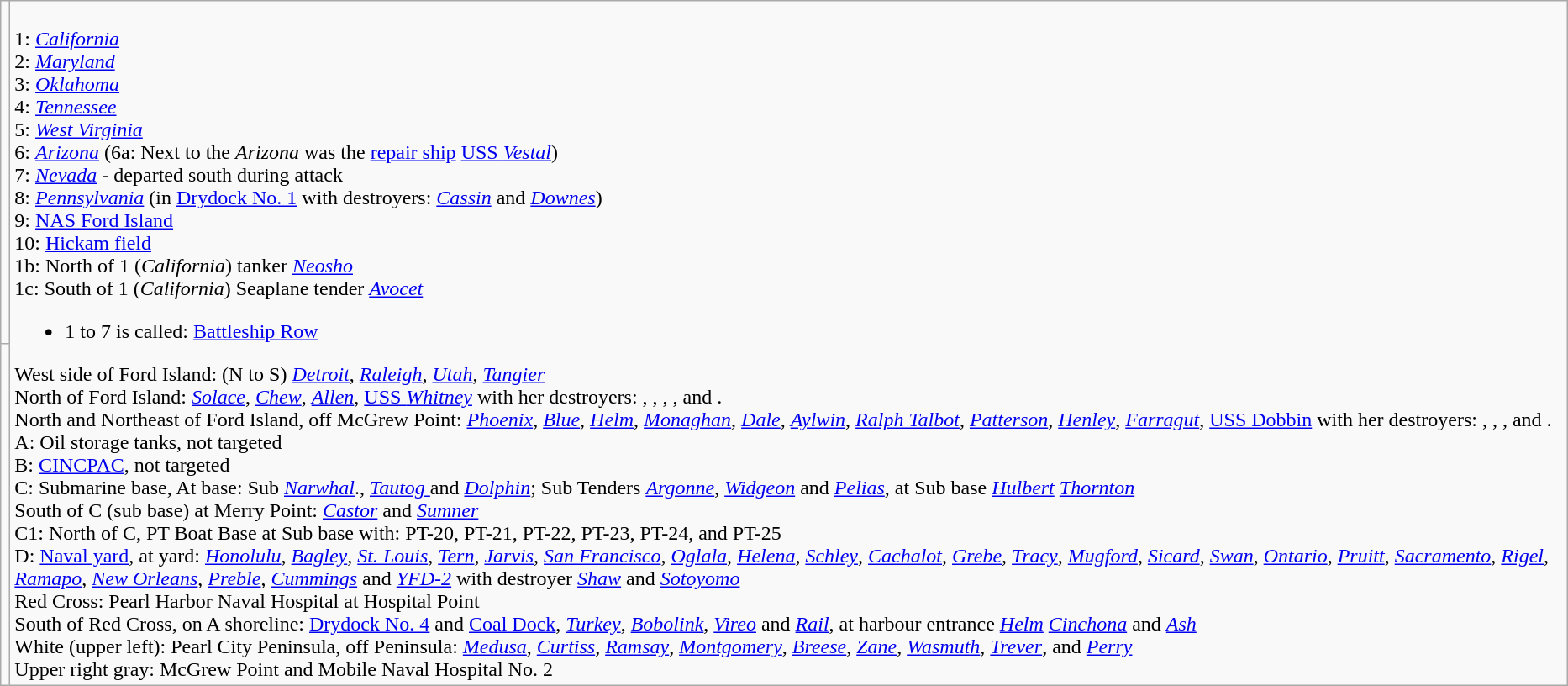<table style="float: left; margin: 10px;" class="wikitable">
<tr>
<td></td>
<td valign=top rowspan="2"><br>1: <a href='#'><em>California</em></a><br>
2: <a href='#'><em>Maryland</em></a><br>
3: <a href='#'><em>Oklahoma</em></a><br>
4: <a href='#'><em>Tennessee</em></a><br>
5: <a href='#'><em>West Virginia</em></a><br>
6: <a href='#'><em>Arizona</em></a> (6a: Next to the <em>Arizona</em> was the <a href='#'>repair ship</a> <a href='#'>USS <em>Vestal</em></a>)<br>
7: <a href='#'><em>Nevada</em></a> - departed south during attack<br>
8: <a href='#'><em>Pennsylvania</em></a> (in <a href='#'>Drydock No. 1</a> with destroyers: <a href='#'><em>Cassin</em></a> and <a href='#'><em>Downes</em></a>) <br>
9: <a href='#'>NAS Ford Island</a><br>
10: <a href='#'>Hickam field</a><br>
1b: North of 1 (<em>California</em>) tanker <a href='#'><em>Neosho</em></a><br>
1c: South of 1 (<em>California</em>) Seaplane tender <a href='#'><em>Avocet</em></a><ul><li>1 to 7 is called: <a href='#'>Battleship Row</a></li></ul>West side of Ford Island: (N to S)  <a href='#'><em>Detroit</em></a>, <a href='#'><em>Raleigh</em></a>, <a href='#'><em>Utah</em></a>, <a href='#'><em>Tangier</em></a><br>
North of Ford Island: <a href='#'><em>Solace</em></a>, <a href='#'><em>Chew</em></a>, <a href='#'><em>Allen</em></a>, <a href='#'>USS <em>Whitney</em></a> with her destroyers: , , , , and . <br> 
North and Northeast of Ford Island, off McGrew Point: <a href='#'><em>Phoenix</em></a>, <a href='#'><em>Blue</em></a>, <a href='#'><em>Helm</em></a>, <a href='#'><em>Monaghan</em></a>, <a href='#'><em>Dale</em></a>, <a href='#'><em>Aylwin</em></a>, <a href='#'><em>Ralph Talbot</em></a>, <a href='#'><em>Patterson</em></a>, <a href='#'><em>Henley</em></a>, <a href='#'><em>Farragut</em></a>, <a href='#'>USS Dobbin</a> with her destroyers: , , ,  and .<br>A: Oil storage tanks, not targeted<br>
B: <a href='#'>CINCPAC</a>, not targeted<br>
C: Submarine base, At base: Sub <a href='#'><em>Narwhal</em></a>., <a href='#'><em>Tautog </em></a> and <a href='#'><em>Dolphin</em></a>; Sub Tenders  <a href='#'><em>Argonne</em></a>, <a href='#'><em>Widgeon</em></a> and <a href='#'><em>Pelias</em></a>, at Sub base <a href='#'><em>Hulbert</em></a> <a href='#'><em>Thornton</em></a><br>
South of C (sub base) at Merry Point: <a href='#'><em>Castor</em></a> and <a href='#'><em>Sumner</em></a><br>
C1: North of C, PT Boat Base at Sub base with: PT-20, PT-21, PT-22, PT-23, PT-24, and PT-25<br>
D: <a href='#'>Naval yard</a>, at yard: <a href='#'><em>Honolulu</em></a>, <a href='#'><em>Bagley</em></a>, <a href='#'><em>St. Louis</em></a>, <a href='#'><em>Tern</em></a>, <a href='#'><em>Jarvis</em></a>, <a href='#'><em>San Francisco</em></a>, <a href='#'><em>Oglala</em></a>, <a href='#'><em>Helena</em></a>, <a href='#'><em>Schley</em></a>, <a href='#'><em>Cachalot</em></a>, <a href='#'><em>Grebe</em></a>, <a href='#'><em>Tracy</em></a>, <a href='#'><em>Mugford</em></a>, <a href='#'><em>Sicard</em></a>, <a href='#'><em>Swan</em></a>, <a href='#'><em>Ontario</em></a>, <a href='#'><em>Pruitt</em></a>, <a href='#'><em>Sacramento</em></a>, <a href='#'><em>Rigel</em></a>, <a href='#'><em>Ramapo</em></a>, <a href='#'><em>New Orleans</em></a>, <a href='#'><em>Preble</em></a>, <a href='#'><em>Cummings</em></a> and <em><a href='#'>YFD-2</a></em> with destroyer <a href='#'><em>Shaw</em></a> and <a href='#'><em>Sotoyomo</em></a><br>
Red Cross: Pearl Harbor Naval Hospital at Hospital Point<br>
South of Red Cross, on A shoreline: <a href='#'>Drydock No. 4</a> and  <a href='#'>Coal Dock</a>, <a href='#'><em>Turkey</em></a>, <a href='#'><em>Bobolink</em></a>, <a href='#'><em>Vireo</em></a> and <a href='#'><em>Rail</em></a>, at harbour entrance <a href='#'><em>Helm</em></a> <a href='#'><em>Cinchona</em></a> and <a href='#'><em>Ash</em></a><br>
White (upper left): Pearl City Peninsula, off Peninsula: <a href='#'><em>Medusa</em></a>, <a href='#'><em>Curtiss</em></a>, <a href='#'><em>Ramsay</em></a>, <a href='#'><em>Montgomery</em></a>, <a href='#'><em>Breese</em></a>, <a href='#'><em>Zane</em></a>, <a href='#'><em>Wasmuth</em></a>, <a href='#'><em>Trever</em></a>, and <a href='#'><em>Perry</em></a><br>
Upper right gray: McGrew Point and Mobile Naval Hospital No. 2</td>
</tr>
<tr>
<td></td>
</tr>
</table>
